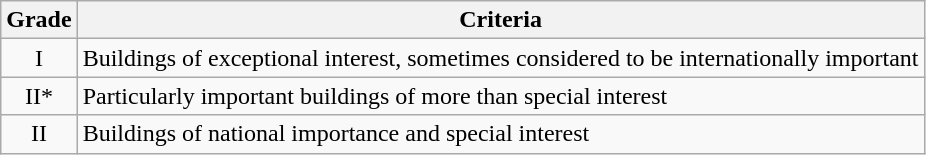<table class="wikitable">
<tr>
<th>Grade</th>
<th>Criteria</th>
</tr>
<tr>
<td align="center" >I</td>
<td>Buildings of exceptional interest, sometimes considered to be internationally important</td>
</tr>
<tr>
<td align="center" >II*</td>
<td>Particularly important buildings of more than special interest</td>
</tr>
<tr>
<td align="center" >II</td>
<td>Buildings of national importance and special interest</td>
</tr>
</table>
